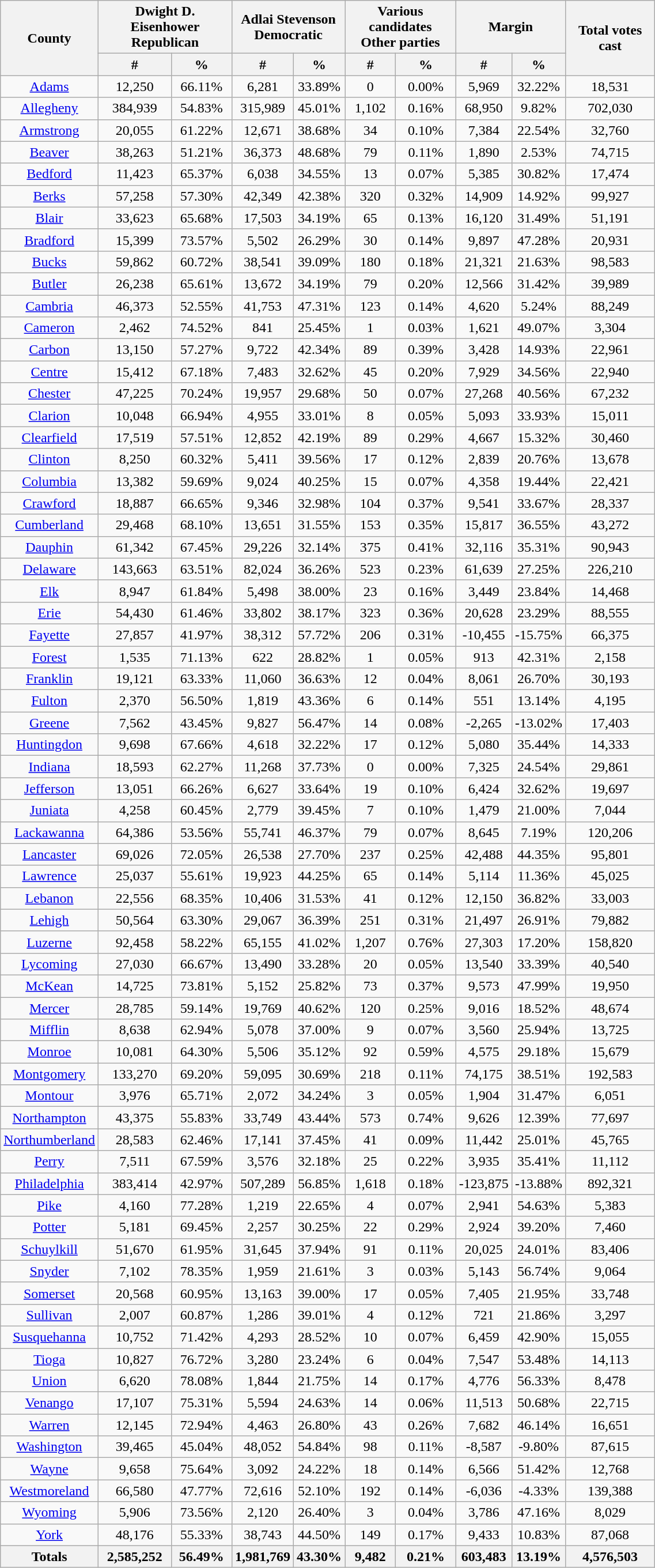<table width="60%"  class="wikitable sortable" style="text-align:center">
<tr>
<th style="text-align:center;" rowspan="2">County</th>
<th style="text-align:center;" colspan="2">Dwight D. Eisenhower<br>Republican</th>
<th style="text-align:center;" colspan="2">Adlai Stevenson<br>Democratic</th>
<th style="text-align:center;" colspan="2">Various candidates<br>Other parties</th>
<th style="text-align:center;" colspan="2">Margin</th>
<th style="text-align:center;" rowspan="2">Total votes cast</th>
</tr>
<tr>
<th style="text-align:center;" data-sort-type="number">#</th>
<th style="text-align:center;" data-sort-type="number">%</th>
<th style="text-align:center;" data-sort-type="number">#</th>
<th style="text-align:center;" data-sort-type="number">%</th>
<th style="text-align:center;" data-sort-type="number">#</th>
<th style="text-align:center;" data-sort-type="number">%</th>
<th style="text-align:center;" data-sort-type="number">#</th>
<th style="text-align:center;" data-sort-type="number">%</th>
</tr>
<tr style="text-align:center;">
<td><a href='#'>Adams</a></td>
<td>12,250</td>
<td>66.11%</td>
<td>6,281</td>
<td>33.89%</td>
<td>0</td>
<td>0.00%</td>
<td>5,969</td>
<td>32.22%</td>
<td>18,531</td>
</tr>
<tr style="text-align:center;">
<td><a href='#'>Allegheny</a></td>
<td>384,939</td>
<td>54.83%</td>
<td>315,989</td>
<td>45.01%</td>
<td>1,102</td>
<td>0.16%</td>
<td>68,950</td>
<td>9.82%</td>
<td>702,030</td>
</tr>
<tr style="text-align:center;">
<td><a href='#'>Armstrong</a></td>
<td>20,055</td>
<td>61.22%</td>
<td>12,671</td>
<td>38.68%</td>
<td>34</td>
<td>0.10%</td>
<td>7,384</td>
<td>22.54%</td>
<td>32,760</td>
</tr>
<tr style="text-align:center;">
<td><a href='#'>Beaver</a></td>
<td>38,263</td>
<td>51.21%</td>
<td>36,373</td>
<td>48.68%</td>
<td>79</td>
<td>0.11%</td>
<td>1,890</td>
<td>2.53%</td>
<td>74,715</td>
</tr>
<tr style="text-align:center;">
<td><a href='#'>Bedford</a></td>
<td>11,423</td>
<td>65.37%</td>
<td>6,038</td>
<td>34.55%</td>
<td>13</td>
<td>0.07%</td>
<td>5,385</td>
<td>30.82%</td>
<td>17,474</td>
</tr>
<tr style="text-align:center;">
<td><a href='#'>Berks</a></td>
<td>57,258</td>
<td>57.30%</td>
<td>42,349</td>
<td>42.38%</td>
<td>320</td>
<td>0.32%</td>
<td>14,909</td>
<td>14.92%</td>
<td>99,927</td>
</tr>
<tr style="text-align:center;">
<td><a href='#'>Blair</a></td>
<td>33,623</td>
<td>65.68%</td>
<td>17,503</td>
<td>34.19%</td>
<td>65</td>
<td>0.13%</td>
<td>16,120</td>
<td>31.49%</td>
<td>51,191</td>
</tr>
<tr style="text-align:center;">
<td><a href='#'>Bradford</a></td>
<td>15,399</td>
<td>73.57%</td>
<td>5,502</td>
<td>26.29%</td>
<td>30</td>
<td>0.14%</td>
<td>9,897</td>
<td>47.28%</td>
<td>20,931</td>
</tr>
<tr style="text-align:center;">
<td><a href='#'>Bucks</a></td>
<td>59,862</td>
<td>60.72%</td>
<td>38,541</td>
<td>39.09%</td>
<td>180</td>
<td>0.18%</td>
<td>21,321</td>
<td>21.63%</td>
<td>98,583</td>
</tr>
<tr style="text-align:center;">
<td><a href='#'>Butler</a></td>
<td>26,238</td>
<td>65.61%</td>
<td>13,672</td>
<td>34.19%</td>
<td>79</td>
<td>0.20%</td>
<td>12,566</td>
<td>31.42%</td>
<td>39,989</td>
</tr>
<tr style="text-align:center;">
<td><a href='#'>Cambria</a></td>
<td>46,373</td>
<td>52.55%</td>
<td>41,753</td>
<td>47.31%</td>
<td>123</td>
<td>0.14%</td>
<td>4,620</td>
<td>5.24%</td>
<td>88,249</td>
</tr>
<tr style="text-align:center;">
<td><a href='#'>Cameron</a></td>
<td>2,462</td>
<td>74.52%</td>
<td>841</td>
<td>25.45%</td>
<td>1</td>
<td>0.03%</td>
<td>1,621</td>
<td>49.07%</td>
<td>3,304</td>
</tr>
<tr style="text-align:center;">
<td><a href='#'>Carbon</a></td>
<td>13,150</td>
<td>57.27%</td>
<td>9,722</td>
<td>42.34%</td>
<td>89</td>
<td>0.39%</td>
<td>3,428</td>
<td>14.93%</td>
<td>22,961</td>
</tr>
<tr style="text-align:center;">
<td><a href='#'>Centre</a></td>
<td>15,412</td>
<td>67.18%</td>
<td>7,483</td>
<td>32.62%</td>
<td>45</td>
<td>0.20%</td>
<td>7,929</td>
<td>34.56%</td>
<td>22,940</td>
</tr>
<tr style="text-align:center;">
<td><a href='#'>Chester</a></td>
<td>47,225</td>
<td>70.24%</td>
<td>19,957</td>
<td>29.68%</td>
<td>50</td>
<td>0.07%</td>
<td>27,268</td>
<td>40.56%</td>
<td>67,232</td>
</tr>
<tr style="text-align:center;">
<td><a href='#'>Clarion</a></td>
<td>10,048</td>
<td>66.94%</td>
<td>4,955</td>
<td>33.01%</td>
<td>8</td>
<td>0.05%</td>
<td>5,093</td>
<td>33.93%</td>
<td>15,011</td>
</tr>
<tr style="text-align:center;">
<td><a href='#'>Clearfield</a></td>
<td>17,519</td>
<td>57.51%</td>
<td>12,852</td>
<td>42.19%</td>
<td>89</td>
<td>0.29%</td>
<td>4,667</td>
<td>15.32%</td>
<td>30,460</td>
</tr>
<tr style="text-align:center;">
<td><a href='#'>Clinton</a></td>
<td>8,250</td>
<td>60.32%</td>
<td>5,411</td>
<td>39.56%</td>
<td>17</td>
<td>0.12%</td>
<td>2,839</td>
<td>20.76%</td>
<td>13,678</td>
</tr>
<tr style="text-align:center;">
<td><a href='#'>Columbia</a></td>
<td>13,382</td>
<td>59.69%</td>
<td>9,024</td>
<td>40.25%</td>
<td>15</td>
<td>0.07%</td>
<td>4,358</td>
<td>19.44%</td>
<td>22,421</td>
</tr>
<tr style="text-align:center;">
<td><a href='#'>Crawford</a></td>
<td>18,887</td>
<td>66.65%</td>
<td>9,346</td>
<td>32.98%</td>
<td>104</td>
<td>0.37%</td>
<td>9,541</td>
<td>33.67%</td>
<td>28,337</td>
</tr>
<tr style="text-align:center;">
<td><a href='#'>Cumberland</a></td>
<td>29,468</td>
<td>68.10%</td>
<td>13,651</td>
<td>31.55%</td>
<td>153</td>
<td>0.35%</td>
<td>15,817</td>
<td>36.55%</td>
<td>43,272</td>
</tr>
<tr style="text-align:center;">
<td><a href='#'>Dauphin</a></td>
<td>61,342</td>
<td>67.45%</td>
<td>29,226</td>
<td>32.14%</td>
<td>375</td>
<td>0.41%</td>
<td>32,116</td>
<td>35.31%</td>
<td>90,943</td>
</tr>
<tr style="text-align:center;">
<td><a href='#'>Delaware</a></td>
<td>143,663</td>
<td>63.51%</td>
<td>82,024</td>
<td>36.26%</td>
<td>523</td>
<td>0.23%</td>
<td>61,639</td>
<td>27.25%</td>
<td>226,210</td>
</tr>
<tr style="text-align:center;">
<td><a href='#'>Elk</a></td>
<td>8,947</td>
<td>61.84%</td>
<td>5,498</td>
<td>38.00%</td>
<td>23</td>
<td>0.16%</td>
<td>3,449</td>
<td>23.84%</td>
<td>14,468</td>
</tr>
<tr style="text-align:center;">
<td><a href='#'>Erie</a></td>
<td>54,430</td>
<td>61.46%</td>
<td>33,802</td>
<td>38.17%</td>
<td>323</td>
<td>0.36%</td>
<td>20,628</td>
<td>23.29%</td>
<td>88,555</td>
</tr>
<tr style="text-align:center;">
<td><a href='#'>Fayette</a></td>
<td>27,857</td>
<td>41.97%</td>
<td>38,312</td>
<td>57.72%</td>
<td>206</td>
<td>0.31%</td>
<td>-10,455</td>
<td>-15.75%</td>
<td>66,375</td>
</tr>
<tr style="text-align:center;">
<td><a href='#'>Forest</a></td>
<td>1,535</td>
<td>71.13%</td>
<td>622</td>
<td>28.82%</td>
<td>1</td>
<td>0.05%</td>
<td>913</td>
<td>42.31%</td>
<td>2,158</td>
</tr>
<tr style="text-align:center;">
<td><a href='#'>Franklin</a></td>
<td>19,121</td>
<td>63.33%</td>
<td>11,060</td>
<td>36.63%</td>
<td>12</td>
<td>0.04%</td>
<td>8,061</td>
<td>26.70%</td>
<td>30,193</td>
</tr>
<tr style="text-align:center;">
<td><a href='#'>Fulton</a></td>
<td>2,370</td>
<td>56.50%</td>
<td>1,819</td>
<td>43.36%</td>
<td>6</td>
<td>0.14%</td>
<td>551</td>
<td>13.14%</td>
<td>4,195</td>
</tr>
<tr style="text-align:center;">
<td><a href='#'>Greene</a></td>
<td>7,562</td>
<td>43.45%</td>
<td>9,827</td>
<td>56.47%</td>
<td>14</td>
<td>0.08%</td>
<td>-2,265</td>
<td>-13.02%</td>
<td>17,403</td>
</tr>
<tr style="text-align:center;">
<td><a href='#'>Huntingdon</a></td>
<td>9,698</td>
<td>67.66%</td>
<td>4,618</td>
<td>32.22%</td>
<td>17</td>
<td>0.12%</td>
<td>5,080</td>
<td>35.44%</td>
<td>14,333</td>
</tr>
<tr style="text-align:center;">
<td><a href='#'>Indiana</a></td>
<td>18,593</td>
<td>62.27%</td>
<td>11,268</td>
<td>37.73%</td>
<td>0</td>
<td>0.00%</td>
<td>7,325</td>
<td>24.54%</td>
<td>29,861</td>
</tr>
<tr style="text-align:center;">
<td><a href='#'>Jefferson</a></td>
<td>13,051</td>
<td>66.26%</td>
<td>6,627</td>
<td>33.64%</td>
<td>19</td>
<td>0.10%</td>
<td>6,424</td>
<td>32.62%</td>
<td>19,697</td>
</tr>
<tr style="text-align:center;">
<td><a href='#'>Juniata</a></td>
<td>4,258</td>
<td>60.45%</td>
<td>2,779</td>
<td>39.45%</td>
<td>7</td>
<td>0.10%</td>
<td>1,479</td>
<td>21.00%</td>
<td>7,044</td>
</tr>
<tr style="text-align:center;">
<td><a href='#'>Lackawanna</a></td>
<td>64,386</td>
<td>53.56%</td>
<td>55,741</td>
<td>46.37%</td>
<td>79</td>
<td>0.07%</td>
<td>8,645</td>
<td>7.19%</td>
<td>120,206</td>
</tr>
<tr style="text-align:center;">
<td><a href='#'>Lancaster</a></td>
<td>69,026</td>
<td>72.05%</td>
<td>26,538</td>
<td>27.70%</td>
<td>237</td>
<td>0.25%</td>
<td>42,488</td>
<td>44.35%</td>
<td>95,801</td>
</tr>
<tr style="text-align:center;">
<td><a href='#'>Lawrence</a></td>
<td>25,037</td>
<td>55.61%</td>
<td>19,923</td>
<td>44.25%</td>
<td>65</td>
<td>0.14%</td>
<td>5,114</td>
<td>11.36%</td>
<td>45,025</td>
</tr>
<tr style="text-align:center;">
<td><a href='#'>Lebanon</a></td>
<td>22,556</td>
<td>68.35%</td>
<td>10,406</td>
<td>31.53%</td>
<td>41</td>
<td>0.12%</td>
<td>12,150</td>
<td>36.82%</td>
<td>33,003</td>
</tr>
<tr style="text-align:center;">
<td><a href='#'>Lehigh</a></td>
<td>50,564</td>
<td>63.30%</td>
<td>29,067</td>
<td>36.39%</td>
<td>251</td>
<td>0.31%</td>
<td>21,497</td>
<td>26.91%</td>
<td>79,882</td>
</tr>
<tr style="text-align:center;">
<td><a href='#'>Luzerne</a></td>
<td>92,458</td>
<td>58.22%</td>
<td>65,155</td>
<td>41.02%</td>
<td>1,207</td>
<td>0.76%</td>
<td>27,303</td>
<td>17.20%</td>
<td>158,820</td>
</tr>
<tr style="text-align:center;">
<td><a href='#'>Lycoming</a></td>
<td>27,030</td>
<td>66.67%</td>
<td>13,490</td>
<td>33.28%</td>
<td>20</td>
<td>0.05%</td>
<td>13,540</td>
<td>33.39%</td>
<td>40,540</td>
</tr>
<tr style="text-align:center;">
<td><a href='#'>McKean</a></td>
<td>14,725</td>
<td>73.81%</td>
<td>5,152</td>
<td>25.82%</td>
<td>73</td>
<td>0.37%</td>
<td>9,573</td>
<td>47.99%</td>
<td>19,950</td>
</tr>
<tr style="text-align:center;">
<td><a href='#'>Mercer</a></td>
<td>28,785</td>
<td>59.14%</td>
<td>19,769</td>
<td>40.62%</td>
<td>120</td>
<td>0.25%</td>
<td>9,016</td>
<td>18.52%</td>
<td>48,674</td>
</tr>
<tr style="text-align:center;">
<td><a href='#'>Mifflin</a></td>
<td>8,638</td>
<td>62.94%</td>
<td>5,078</td>
<td>37.00%</td>
<td>9</td>
<td>0.07%</td>
<td>3,560</td>
<td>25.94%</td>
<td>13,725</td>
</tr>
<tr style="text-align:center;">
<td><a href='#'>Monroe</a></td>
<td>10,081</td>
<td>64.30%</td>
<td>5,506</td>
<td>35.12%</td>
<td>92</td>
<td>0.59%</td>
<td>4,575</td>
<td>29.18%</td>
<td>15,679</td>
</tr>
<tr style="text-align:center;">
<td><a href='#'>Montgomery</a></td>
<td>133,270</td>
<td>69.20%</td>
<td>59,095</td>
<td>30.69%</td>
<td>218</td>
<td>0.11%</td>
<td>74,175</td>
<td>38.51%</td>
<td>192,583</td>
</tr>
<tr style="text-align:center;">
<td><a href='#'>Montour</a></td>
<td>3,976</td>
<td>65.71%</td>
<td>2,072</td>
<td>34.24%</td>
<td>3</td>
<td>0.05%</td>
<td>1,904</td>
<td>31.47%</td>
<td>6,051</td>
</tr>
<tr style="text-align:center;">
<td><a href='#'>Northampton</a></td>
<td>43,375</td>
<td>55.83%</td>
<td>33,749</td>
<td>43.44%</td>
<td>573</td>
<td>0.74%</td>
<td>9,626</td>
<td>12.39%</td>
<td>77,697</td>
</tr>
<tr style="text-align:center;">
<td><a href='#'>Northumberland</a></td>
<td>28,583</td>
<td>62.46%</td>
<td>17,141</td>
<td>37.45%</td>
<td>41</td>
<td>0.09%</td>
<td>11,442</td>
<td>25.01%</td>
<td>45,765</td>
</tr>
<tr style="text-align:center;">
<td><a href='#'>Perry</a></td>
<td>7,511</td>
<td>67.59%</td>
<td>3,576</td>
<td>32.18%</td>
<td>25</td>
<td>0.22%</td>
<td>3,935</td>
<td>35.41%</td>
<td>11,112</td>
</tr>
<tr style="text-align:center;">
<td><a href='#'>Philadelphia</a></td>
<td>383,414</td>
<td>42.97%</td>
<td>507,289</td>
<td>56.85%</td>
<td>1,618</td>
<td>0.18%</td>
<td>-123,875</td>
<td>-13.88%</td>
<td>892,321</td>
</tr>
<tr style="text-align:center;">
<td><a href='#'>Pike</a></td>
<td>4,160</td>
<td>77.28%</td>
<td>1,219</td>
<td>22.65%</td>
<td>4</td>
<td>0.07%</td>
<td>2,941</td>
<td>54.63%</td>
<td>5,383</td>
</tr>
<tr style="text-align:center;">
<td><a href='#'>Potter</a></td>
<td>5,181</td>
<td>69.45%</td>
<td>2,257</td>
<td>30.25%</td>
<td>22</td>
<td>0.29%</td>
<td>2,924</td>
<td>39.20%</td>
<td>7,460</td>
</tr>
<tr style="text-align:center;">
<td><a href='#'>Schuylkill</a></td>
<td>51,670</td>
<td>61.95%</td>
<td>31,645</td>
<td>37.94%</td>
<td>91</td>
<td>0.11%</td>
<td>20,025</td>
<td>24.01%</td>
<td>83,406</td>
</tr>
<tr style="text-align:center;">
<td><a href='#'>Snyder</a></td>
<td>7,102</td>
<td>78.35%</td>
<td>1,959</td>
<td>21.61%</td>
<td>3</td>
<td>0.03%</td>
<td>5,143</td>
<td>56.74%</td>
<td>9,064</td>
</tr>
<tr style="text-align:center;">
<td><a href='#'>Somerset</a></td>
<td>20,568</td>
<td>60.95%</td>
<td>13,163</td>
<td>39.00%</td>
<td>17</td>
<td>0.05%</td>
<td>7,405</td>
<td>21.95%</td>
<td>33,748</td>
</tr>
<tr style="text-align:center;">
<td><a href='#'>Sullivan</a></td>
<td>2,007</td>
<td>60.87%</td>
<td>1,286</td>
<td>39.01%</td>
<td>4</td>
<td>0.12%</td>
<td>721</td>
<td>21.86%</td>
<td>3,297</td>
</tr>
<tr style="text-align:center;">
<td><a href='#'>Susquehanna</a></td>
<td>10,752</td>
<td>71.42%</td>
<td>4,293</td>
<td>28.52%</td>
<td>10</td>
<td>0.07%</td>
<td>6,459</td>
<td>42.90%</td>
<td>15,055</td>
</tr>
<tr style="text-align:center;">
<td><a href='#'>Tioga</a></td>
<td>10,827</td>
<td>76.72%</td>
<td>3,280</td>
<td>23.24%</td>
<td>6</td>
<td>0.04%</td>
<td>7,547</td>
<td>53.48%</td>
<td>14,113</td>
</tr>
<tr style="text-align:center;">
<td><a href='#'>Union</a></td>
<td>6,620</td>
<td>78.08%</td>
<td>1,844</td>
<td>21.75%</td>
<td>14</td>
<td>0.17%</td>
<td>4,776</td>
<td>56.33%</td>
<td>8,478</td>
</tr>
<tr style="text-align:center;">
<td><a href='#'>Venango</a></td>
<td>17,107</td>
<td>75.31%</td>
<td>5,594</td>
<td>24.63%</td>
<td>14</td>
<td>0.06%</td>
<td>11,513</td>
<td>50.68%</td>
<td>22,715</td>
</tr>
<tr style="text-align:center;">
<td><a href='#'>Warren</a></td>
<td>12,145</td>
<td>72.94%</td>
<td>4,463</td>
<td>26.80%</td>
<td>43</td>
<td>0.26%</td>
<td>7,682</td>
<td>46.14%</td>
<td>16,651</td>
</tr>
<tr style="text-align:center;">
<td><a href='#'>Washington</a></td>
<td>39,465</td>
<td>45.04%</td>
<td>48,052</td>
<td>54.84%</td>
<td>98</td>
<td>0.11%</td>
<td>-8,587</td>
<td>-9.80%</td>
<td>87,615</td>
</tr>
<tr style="text-align:center;">
<td><a href='#'>Wayne</a></td>
<td>9,658</td>
<td>75.64%</td>
<td>3,092</td>
<td>24.22%</td>
<td>18</td>
<td>0.14%</td>
<td>6,566</td>
<td>51.42%</td>
<td>12,768</td>
</tr>
<tr style="text-align:center;">
<td><a href='#'>Westmoreland</a></td>
<td>66,580</td>
<td>47.77%</td>
<td>72,616</td>
<td>52.10%</td>
<td>192</td>
<td>0.14%</td>
<td>-6,036</td>
<td>-4.33%</td>
<td>139,388</td>
</tr>
<tr style="text-align:center;">
<td><a href='#'>Wyoming</a></td>
<td>5,906</td>
<td>73.56%</td>
<td>2,120</td>
<td>26.40%</td>
<td>3</td>
<td>0.04%</td>
<td>3,786</td>
<td>47.16%</td>
<td>8,029</td>
</tr>
<tr style="text-align:center;">
<td><a href='#'>York</a></td>
<td>48,176</td>
<td>55.33%</td>
<td>38,743</td>
<td>44.50%</td>
<td>149</td>
<td>0.17%</td>
<td>9,433</td>
<td>10.83%</td>
<td>87,068</td>
</tr>
<tr style="text-align:center;">
<th>Totals</th>
<th>2,585,252</th>
<th>56.49%</th>
<th>1,981,769</th>
<th>43.30%</th>
<th>9,482</th>
<th>0.21%</th>
<th>603,483</th>
<th>13.19%</th>
<th>4,576,503</th>
</tr>
</table>
